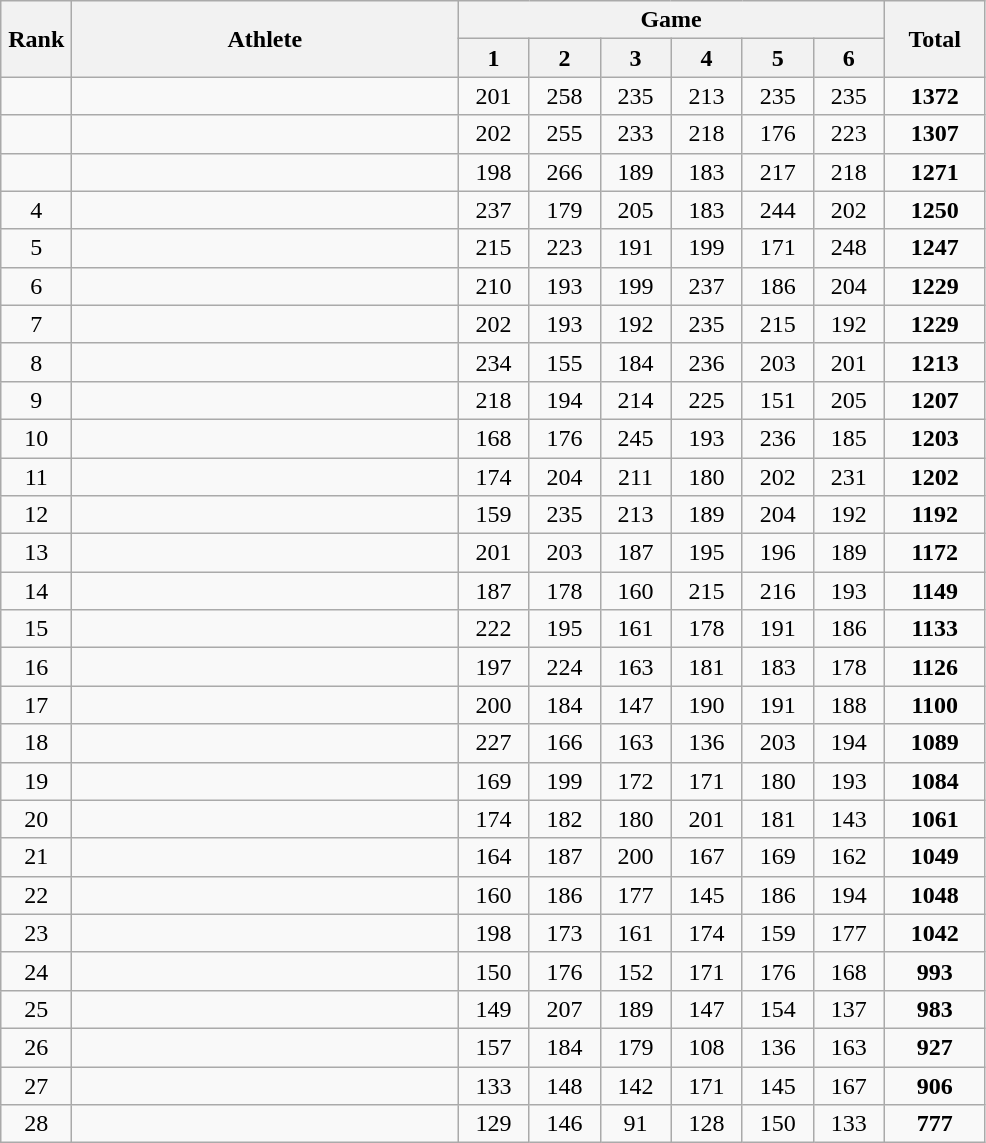<table class=wikitable style="text-align:center">
<tr>
<th rowspan="2" width=40>Rank</th>
<th rowspan="2" width=250>Athlete</th>
<th colspan="6">Game</th>
<th rowspan="2" width=60>Total</th>
</tr>
<tr>
<th width=40>1</th>
<th width=40>2</th>
<th width=40>3</th>
<th width=40>4</th>
<th width=40>5</th>
<th width=40>6</th>
</tr>
<tr>
<td></td>
<td align=left></td>
<td>201</td>
<td>258</td>
<td>235</td>
<td>213</td>
<td>235</td>
<td>235</td>
<td><strong>1372</strong></td>
</tr>
<tr>
<td></td>
<td align=left></td>
<td>202</td>
<td>255</td>
<td>233</td>
<td>218</td>
<td>176</td>
<td>223</td>
<td><strong>1307</strong></td>
</tr>
<tr>
<td></td>
<td align=left></td>
<td>198</td>
<td>266</td>
<td>189</td>
<td>183</td>
<td>217</td>
<td>218</td>
<td><strong>1271</strong></td>
</tr>
<tr>
<td>4</td>
<td align=left></td>
<td>237</td>
<td>179</td>
<td>205</td>
<td>183</td>
<td>244</td>
<td>202</td>
<td><strong>1250</strong></td>
</tr>
<tr>
<td>5</td>
<td align=left></td>
<td>215</td>
<td>223</td>
<td>191</td>
<td>199</td>
<td>171</td>
<td>248</td>
<td><strong>1247</strong></td>
</tr>
<tr>
<td>6</td>
<td align=left></td>
<td>210</td>
<td>193</td>
<td>199</td>
<td>237</td>
<td>186</td>
<td>204</td>
<td><strong>1229</strong></td>
</tr>
<tr>
<td>7</td>
<td align=left></td>
<td>202</td>
<td>193</td>
<td>192</td>
<td>235</td>
<td>215</td>
<td>192</td>
<td><strong>1229</strong></td>
</tr>
<tr>
<td>8</td>
<td align=left></td>
<td>234</td>
<td>155</td>
<td>184</td>
<td>236</td>
<td>203</td>
<td>201</td>
<td><strong>1213</strong></td>
</tr>
<tr>
<td>9</td>
<td align=left></td>
<td>218</td>
<td>194</td>
<td>214</td>
<td>225</td>
<td>151</td>
<td>205</td>
<td><strong>1207</strong></td>
</tr>
<tr>
<td>10</td>
<td align=left></td>
<td>168</td>
<td>176</td>
<td>245</td>
<td>193</td>
<td>236</td>
<td>185</td>
<td><strong>1203</strong></td>
</tr>
<tr>
<td>11</td>
<td align=left></td>
<td>174</td>
<td>204</td>
<td>211</td>
<td>180</td>
<td>202</td>
<td>231</td>
<td><strong>1202</strong></td>
</tr>
<tr>
<td>12</td>
<td align=left></td>
<td>159</td>
<td>235</td>
<td>213</td>
<td>189</td>
<td>204</td>
<td>192</td>
<td><strong>1192</strong></td>
</tr>
<tr>
<td>13</td>
<td align=left></td>
<td>201</td>
<td>203</td>
<td>187</td>
<td>195</td>
<td>196</td>
<td>189</td>
<td><strong>1172</strong></td>
</tr>
<tr>
<td>14</td>
<td align=left></td>
<td>187</td>
<td>178</td>
<td>160</td>
<td>215</td>
<td>216</td>
<td>193</td>
<td><strong>1149</strong></td>
</tr>
<tr>
<td>15</td>
<td align=left></td>
<td>222</td>
<td>195</td>
<td>161</td>
<td>178</td>
<td>191</td>
<td>186</td>
<td><strong>1133</strong></td>
</tr>
<tr>
<td>16</td>
<td align=left></td>
<td>197</td>
<td>224</td>
<td>163</td>
<td>181</td>
<td>183</td>
<td>178</td>
<td><strong>1126</strong></td>
</tr>
<tr>
<td>17</td>
<td align=left></td>
<td>200</td>
<td>184</td>
<td>147</td>
<td>190</td>
<td>191</td>
<td>188</td>
<td><strong>1100</strong></td>
</tr>
<tr>
<td>18</td>
<td align=left></td>
<td>227</td>
<td>166</td>
<td>163</td>
<td>136</td>
<td>203</td>
<td>194</td>
<td><strong>1089</strong></td>
</tr>
<tr>
<td>19</td>
<td align=left></td>
<td>169</td>
<td>199</td>
<td>172</td>
<td>171</td>
<td>180</td>
<td>193</td>
<td><strong>1084</strong></td>
</tr>
<tr>
<td>20</td>
<td align=left></td>
<td>174</td>
<td>182</td>
<td>180</td>
<td>201</td>
<td>181</td>
<td>143</td>
<td><strong>1061</strong></td>
</tr>
<tr>
<td>21</td>
<td align=left></td>
<td>164</td>
<td>187</td>
<td>200</td>
<td>167</td>
<td>169</td>
<td>162</td>
<td><strong>1049</strong></td>
</tr>
<tr>
<td>22</td>
<td align=left></td>
<td>160</td>
<td>186</td>
<td>177</td>
<td>145</td>
<td>186</td>
<td>194</td>
<td><strong>1048</strong></td>
</tr>
<tr>
<td>23</td>
<td align=left></td>
<td>198</td>
<td>173</td>
<td>161</td>
<td>174</td>
<td>159</td>
<td>177</td>
<td><strong>1042</strong></td>
</tr>
<tr>
<td>24</td>
<td align=left></td>
<td>150</td>
<td>176</td>
<td>152</td>
<td>171</td>
<td>176</td>
<td>168</td>
<td><strong>993</strong></td>
</tr>
<tr>
<td>25</td>
<td align=left></td>
<td>149</td>
<td>207</td>
<td>189</td>
<td>147</td>
<td>154</td>
<td>137</td>
<td><strong>983</strong></td>
</tr>
<tr>
<td>26</td>
<td align=left></td>
<td>157</td>
<td>184</td>
<td>179</td>
<td>108</td>
<td>136</td>
<td>163</td>
<td><strong>927</strong></td>
</tr>
<tr>
<td>27</td>
<td align=left></td>
<td>133</td>
<td>148</td>
<td>142</td>
<td>171</td>
<td>145</td>
<td>167</td>
<td><strong>906</strong></td>
</tr>
<tr>
<td>28</td>
<td align=left></td>
<td>129</td>
<td>146</td>
<td>91</td>
<td>128</td>
<td>150</td>
<td>133</td>
<td><strong>777</strong></td>
</tr>
</table>
